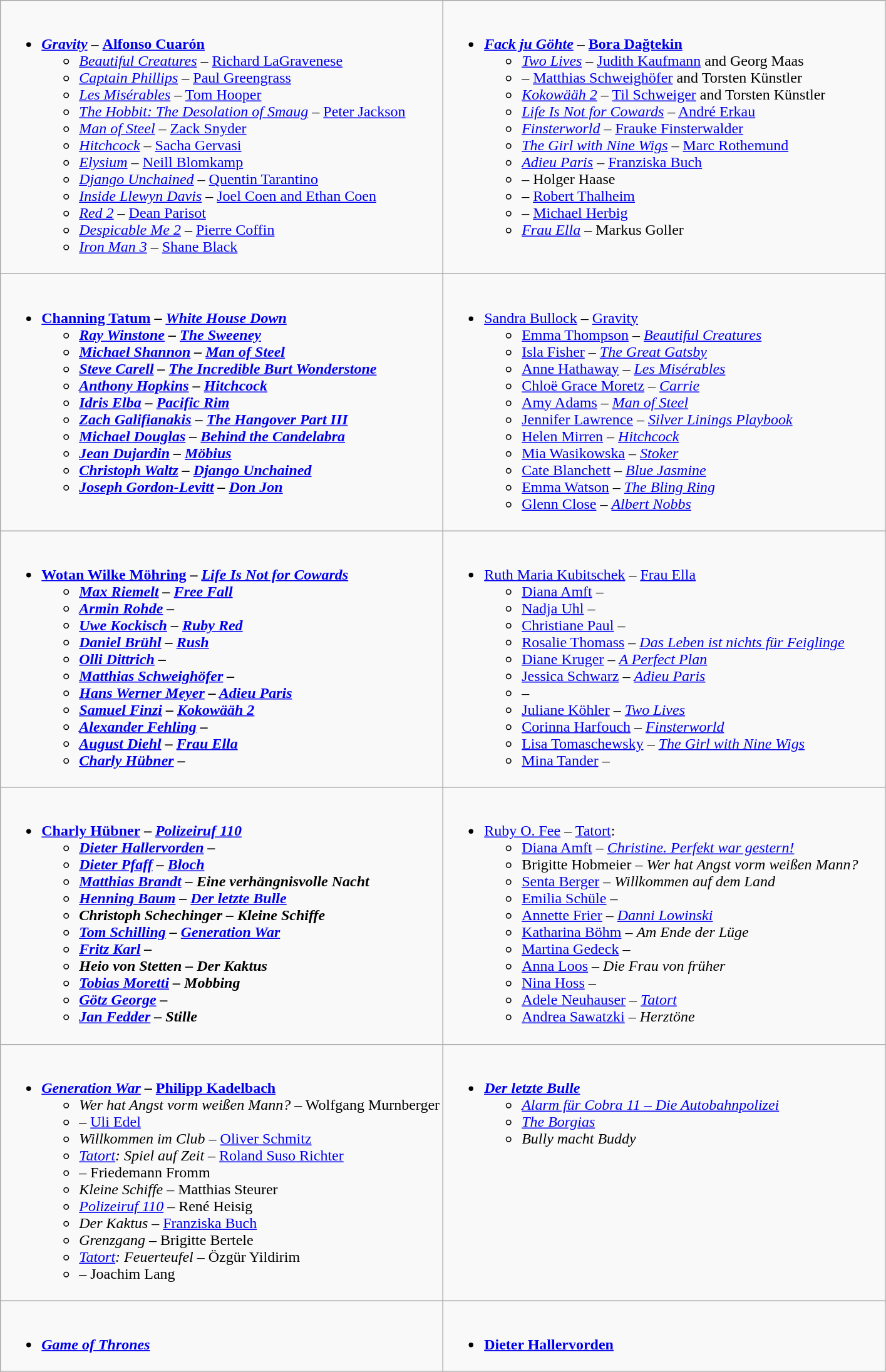<table class=wikitable>
<tr>
<td valign="top" width="50%"><br><ul><li><strong><em><a href='#'>Gravity</a></em></strong> – <strong><a href='#'>Alfonso Cuarón</a></strong><ul><li><em><a href='#'>Beautiful Creatures</a></em> – <a href='#'>Richard LaGravenese</a></li><li><em><a href='#'>Captain Phillips</a></em> – <a href='#'>Paul Greengrass</a></li><li><em><a href='#'>Les Misérables</a></em> – <a href='#'>Tom Hooper</a></li><li><em><a href='#'>The Hobbit: The Desolation of Smaug</a></em> – <a href='#'>Peter Jackson</a></li><li><em><a href='#'>Man of Steel</a></em> – <a href='#'>Zack Snyder</a></li><li><em><a href='#'>Hitchcock</a></em> – <a href='#'>Sacha Gervasi</a></li><li><em><a href='#'>Elysium</a></em> – <a href='#'>Neill Blomkamp</a></li><li><em><a href='#'>Django Unchained</a></em> – <a href='#'>Quentin Tarantino</a></li><li><em><a href='#'>Inside Llewyn Davis</a></em> – <a href='#'>Joel Coen and Ethan Coen</a></li><li><em><a href='#'>Red 2</a></em> – <a href='#'>Dean Parisot</a></li><li><em><a href='#'>Despicable Me 2</a></em> – <a href='#'>Pierre Coffin</a></li><li><em><a href='#'>Iron Man 3</a></em> – <a href='#'>Shane Black</a></li></ul></li></ul></td>
<td valign="top" width="50%"><br><ul><li><strong><em><a href='#'>Fack ju Göhte</a></em></strong> – <strong><a href='#'>Bora Dağtekin</a></strong><ul><li><em><a href='#'>Two Lives</a></em> – <a href='#'>Judith Kaufmann</a> and Georg Maas</li><li><em></em> – <a href='#'>Matthias Schweighöfer</a> and Torsten Künstler</li><li><em><a href='#'>Kokowääh 2</a></em> – <a href='#'>Til Schweiger</a> and Torsten Künstler</li><li><em><a href='#'>Life Is Not for Cowards</a></em> – <a href='#'>André Erkau</a></li><li><em><a href='#'>Finsterworld</a></em> – <a href='#'>Frauke Finsterwalder</a></li><li><em><a href='#'>The Girl with Nine Wigs</a></em> – <a href='#'>Marc Rothemund</a></li><li><em><a href='#'>Adieu Paris</a></em> – <a href='#'>Franziska Buch</a></li><li><em></em> – Holger Haase</li><li><em></em> – <a href='#'>Robert Thalheim</a></li><li><em></em> – <a href='#'>Michael Herbig</a></li><li><em><a href='#'>Frau Ella</a></em> – Markus Goller</li></ul></li></ul></td>
</tr>
<tr>
<td valign="top" width="50%"><br><ul><li><strong><a href='#'>Channing Tatum</a> – <em><a href='#'>White House Down</a><strong><em><ul><li><a href='#'>Ray Winstone</a> – </em><a href='#'>The Sweeney</a><em></li><li><a href='#'>Michael Shannon</a> – </em><a href='#'>Man of Steel</a><em></li><li><a href='#'>Steve Carell</a> – </em><a href='#'>The Incredible Burt Wonderstone</a><em></li><li><a href='#'>Anthony Hopkins</a> – </em><a href='#'>Hitchcock</a><em></li><li><a href='#'>Idris Elba</a> – </em><a href='#'>Pacific Rim</a><em></li><li><a href='#'>Zach Galifianakis</a> – </em><a href='#'>The Hangover Part III</a><em></li><li><a href='#'>Michael Douglas</a> – </em><a href='#'>Behind the Candelabra</a><em></li><li><a href='#'>Jean Dujardin</a> – </em><a href='#'>Möbius</a><em></li><li><a href='#'>Christoph Waltz</a> – </em><a href='#'>Django Unchained</a><em></li><li><a href='#'>Joseph Gordon-Levitt</a> – </em><a href='#'>Don Jon</a><em></li></ul></li></ul></td>
<td valign="top" width="50%"><br><ul><li></strong><a href='#'>Sandra Bullock</a> – </em><a href='#'>Gravity</a></em></strong><ul><li><a href='#'>Emma Thompson</a> – <em><a href='#'>Beautiful Creatures</a></em></li><li><a href='#'>Isla Fisher</a> – <em><a href='#'>The Great Gatsby</a></em></li><li><a href='#'>Anne Hathaway</a> – <em><a href='#'>Les Misérables</a></em></li><li><a href='#'>Chloë Grace Moretz</a> – <em><a href='#'>Carrie</a></em></li><li><a href='#'>Amy Adams</a> – <em><a href='#'>Man of Steel</a></em></li><li><a href='#'>Jennifer Lawrence</a> – <em><a href='#'>Silver Linings Playbook</a></em></li><li><a href='#'>Helen Mirren</a> – <em><a href='#'>Hitchcock</a></em></li><li><a href='#'>Mia Wasikowska</a> – <em><a href='#'>Stoker</a></em></li><li><a href='#'>Cate Blanchett</a> – <em><a href='#'>Blue Jasmine</a></em></li><li><a href='#'>Emma Watson</a> – <em><a href='#'>The Bling Ring</a></em></li><li><a href='#'>Glenn Close</a> – <em><a href='#'>Albert Nobbs</a></em></li></ul></li></ul></td>
</tr>
<tr>
<td valign="top" width="50%"><br><ul><li><strong><a href='#'>Wotan Wilke Möhring</a> – <em><a href='#'>Life Is Not for Cowards</a><strong><em><ul><li><a href='#'>Max Riemelt</a> – </em><a href='#'>Free Fall</a><em></li><li><a href='#'>Armin Rohde</a> – </em><em></li><li><a href='#'>Uwe Kockisch</a> – </em><a href='#'>Ruby Red</a><em></li><li><a href='#'>Daniel Brühl</a> – </em><a href='#'>Rush</a><em></li><li><a href='#'>Olli Dittrich</a> – </em><em></li><li><a href='#'>Matthias Schweighöfer</a> – </em><em></li><li><a href='#'>Hans Werner Meyer</a> – </em><a href='#'>Adieu Paris</a><em></li><li><a href='#'>Samuel Finzi</a> – </em><a href='#'>Kokowääh 2</a><em></li><li><a href='#'>Alexander Fehling</a> – </em><em></li><li><a href='#'>August Diehl</a> – </em><a href='#'>Frau Ella</a><em></li><li><a href='#'>Charly Hübner</a> – </em><em></li></ul></li></ul></td>
<td valign="top" width="50%"><br><ul><li></strong><a href='#'>Ruth Maria Kubitschek</a> – </em><a href='#'>Frau Ella</a></em></strong><ul><li><a href='#'>Diana Amft</a> – <em></em></li><li><a href='#'>Nadja Uhl</a> – <em></em></li><li><a href='#'>Christiane Paul</a> – <em></em></li><li><a href='#'>Rosalie Thomass</a> – <em><a href='#'>Das Leben ist nichts für Feiglinge</a></em></li><li><a href='#'>Diane Kruger</a> – <em><a href='#'>A Perfect Plan</a></em></li><li><a href='#'>Jessica Schwarz</a> – <em><a href='#'>Adieu Paris</a></em></li><li> – <em></em></li><li><a href='#'>Juliane Köhler</a> – <em><a href='#'>Two Lives</a></em></li><li><a href='#'>Corinna Harfouch</a> – <em><a href='#'>Finsterworld</a></em></li><li><a href='#'>Lisa Tomaschewsky</a> – <em><a href='#'>The Girl with Nine Wigs</a></em></li><li><a href='#'>Mina Tander</a> – <em></em></li></ul></li></ul></td>
</tr>
<tr>
<td valign="top" width="50%"><br><ul><li><strong><a href='#'>Charly Hübner</a> – <em><a href='#'>Polizeiruf 110</a><strong><em><ul><li><a href='#'>Dieter Hallervorden</a> – </em><em></li><li><a href='#'>Dieter Pfaff</a> – </em><a href='#'>Bloch</a><em></li><li><a href='#'>Matthias Brandt</a> – </em>Eine verhängnisvolle Nacht<em></li><li><a href='#'>Henning Baum</a> – </em><a href='#'>Der letzte Bulle</a><em></li><li>Christoph Schechinger – </em>Kleine Schiffe<em></li><li><a href='#'>Tom Schilling</a> – </em><a href='#'>Generation War</a><em></li><li><a href='#'>Fritz Karl</a> – </em><em></li><li>Heio von Stetten – </em>Der Kaktus<em></li><li><a href='#'>Tobias Moretti</a> – </em>Mobbing<em></li><li><a href='#'>Götz George</a> – </em><em></li><li><a href='#'>Jan Fedder</a> – </em>Stille<em></li></ul></li></ul></td>
<td valign="top" width="50%"><br><ul><li></strong><a href='#'>Ruby O. Fee</a> – </em><a href='#'>Tatort</a>: </em></strong><ul><li><a href='#'>Diana Amft</a> – <em><a href='#'>Christine. Perfekt war gestern!</a></em></li><li>Brigitte Hobmeier – <em>Wer hat Angst vorm weißen Mann?</em></li><li><a href='#'>Senta Berger</a> – <em>Willkommen auf dem Land</em></li><li><a href='#'>Emilia Schüle</a> – <em></em></li><li><a href='#'>Annette Frier</a> – <em><a href='#'>Danni Lowinski</a></em></li><li><a href='#'>Katharina Böhm</a> – <em>Am Ende der Lüge</em></li><li><a href='#'>Martina Gedeck</a> – <em></em></li><li><a href='#'>Anna Loos</a> – <em>Die Frau von früher</em></li><li><a href='#'>Nina Hoss</a> – <em></em></li><li><a href='#'>Adele Neuhauser</a> – <em><a href='#'>Tatort</a></em></li><li><a href='#'>Andrea Sawatzki</a> – <em>Herztöne</em></li></ul></li></ul></td>
</tr>
<tr>
<td valign="top" width="50%"><br><ul><li><strong><em><a href='#'>Generation War</a></em></strong> <strong>– <a href='#'>Philipp Kadelbach</a></strong><ul><li><em>Wer hat Angst vorm weißen Mann?</em> – Wolfgang Murnberger</li><li><em></em> – <a href='#'>Uli Edel</a></li><li><em>Willkommen im Club</em> – <a href='#'>Oliver Schmitz</a></li><li><em><a href='#'>Tatort</a>: Spiel auf Zeit</em> – <a href='#'>Roland Suso Richter</a></li><li><em></em> – Friedemann Fromm</li><li><em>Kleine Schiffe</em> – Matthias Steurer</li><li><em><a href='#'>Polizeiruf 110</a></em> – René Heisig</li><li><em>Der Kaktus</em> – <a href='#'>Franziska Buch</a></li><li><em>Grenzgang</em> – Brigitte Bertele</li><li><em><a href='#'>Tatort</a>: Feuerteufel</em> – Özgür Yildirim</li><li><em></em> – Joachim Lang</li></ul></li></ul></td>
<td valign="top" width="50%"><br><ul><li><strong><em><a href='#'>Der letzte Bulle</a></em></strong><ul><li><em><a href='#'>Alarm für Cobra 11 – Die Autobahnpolizei</a></em></li><li><em><a href='#'>The Borgias</a></em></li><li><em>Bully macht Buddy</em></li></ul></li></ul></td>
</tr>
<tr>
<td valign="top" width="50%"><br><ul><li><strong><em><a href='#'>Game of Thrones</a></em></strong></li></ul></td>
<td valign="top" width="50%"><br><ul><li><strong><a href='#'>Dieter Hallervorden</a></strong></li></ul></td>
</tr>
</table>
